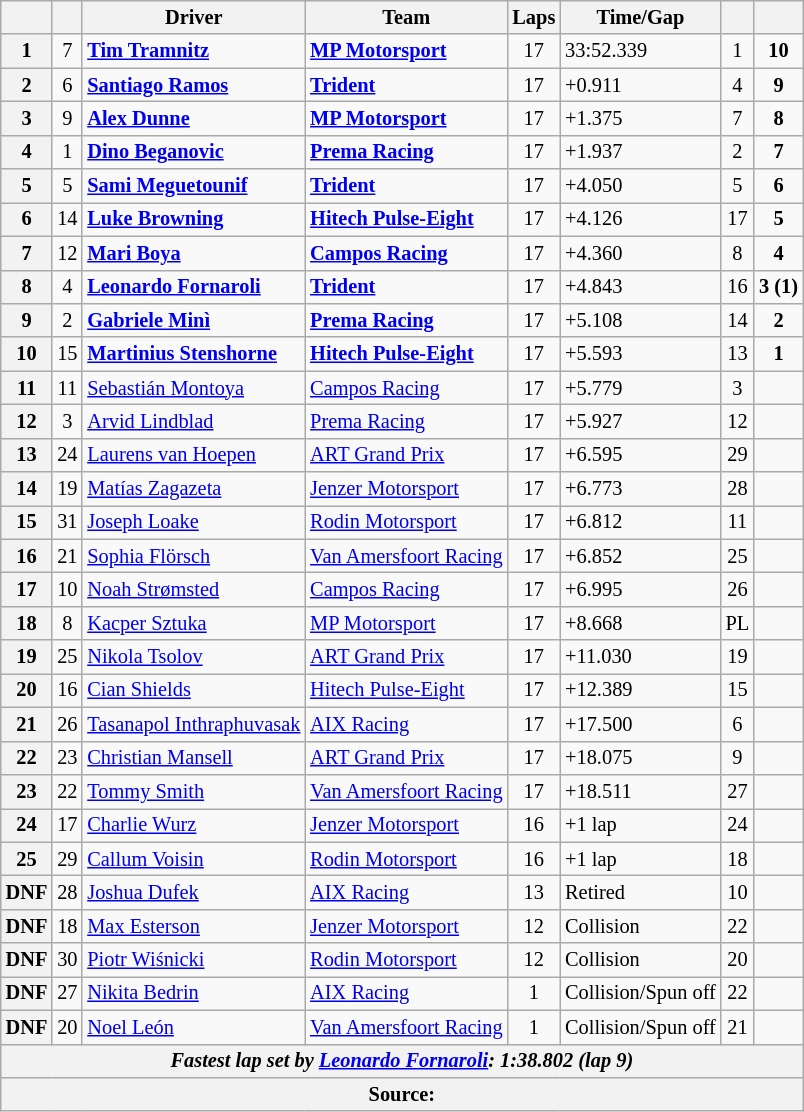<table class="wikitable" style="font-size:85%">
<tr>
<th></th>
<th></th>
<th>Driver</th>
<th>Team</th>
<th>Laps</th>
<th>Time/Gap</th>
<th></th>
<th></th>
</tr>
<tr>
<th>1</th>
<td align="center">7</td>
<td> <strong><a href='#'>Tim Tramnitz</a></strong></td>
<td><strong><a href='#'>MP Motorsport</a></strong></td>
<td align="center">17</td>
<td>33:52.339</td>
<td align="center">1</td>
<td align="center"><strong>10</strong></td>
</tr>
<tr>
<th>2</th>
<td align="center">6</td>
<td> <strong><a href='#'>Santiago Ramos</a></strong></td>
<td><strong><a href='#'>Trident</a></strong></td>
<td align="center">17</td>
<td>+0.911</td>
<td align="center">4</td>
<td align="center"><strong>9</strong></td>
</tr>
<tr>
<th>3</th>
<td align="center">9</td>
<td> <strong><a href='#'>Alex Dunne</a></strong></td>
<td><strong><a href='#'>MP Motorsport</a></strong></td>
<td align="center">17</td>
<td>+1.375</td>
<td align="center">7</td>
<td align="center"><strong>8</strong></td>
</tr>
<tr>
<th>4</th>
<td align="center">1</td>
<td> <strong><a href='#'>Dino Beganovic</a></strong></td>
<td><strong><a href='#'>Prema Racing</a></strong></td>
<td align="center">17</td>
<td>+1.937</td>
<td align="center">2</td>
<td align="center"><strong>7</strong></td>
</tr>
<tr>
<th>5</th>
<td align="center">5</td>
<td><strong><a href='#'>Sami Meguetounif</a></strong></td>
<td><strong><a href='#'>Trident</a></strong></td>
<td align="center">17</td>
<td>+4.050</td>
<td align="center">5</td>
<td align="center"><strong>6</strong></td>
</tr>
<tr>
<th>6</th>
<td align="center">14</td>
<td> <strong><a href='#'>Luke Browning</a></strong></td>
<td><strong><a href='#'>Hitech Pulse-Eight</a></strong></td>
<td align="center">17</td>
<td>+4.126</td>
<td align="center">17</td>
<td align="center"><strong>5</strong></td>
</tr>
<tr>
<th>7</th>
<td align="center">12</td>
<td> <strong><a href='#'>Mari Boya</a></strong></td>
<td><strong><a href='#'>Campos Racing</a></strong></td>
<td align="center">17</td>
<td>+4.360</td>
<td align="center">8</td>
<td align="center"><strong>4</strong></td>
</tr>
<tr>
<th>8</th>
<td align="center">4</td>
<td> <strong><a href='#'>Leonardo Fornaroli</a></strong></td>
<td><strong><a href='#'>Trident</a></strong></td>
<td align="center">17</td>
<td>+4.843</td>
<td align="center">16</td>
<td align="center"><strong>3 (1)</strong></td>
</tr>
<tr>
<th>9</th>
<td align="center">2</td>
<td> <strong><a href='#'>Gabriele Minì</a></strong></td>
<td><strong><a href='#'>Prema Racing</a></strong></td>
<td align="center">17</td>
<td>+5.108</td>
<td align="center">14</td>
<td align="center"><strong>2</strong></td>
</tr>
<tr>
<th>10</th>
<td align="center">15</td>
<td> <strong><a href='#'>Martinius Stenshorne</a></strong></td>
<td><strong><a href='#'>Hitech Pulse-Eight</a></strong></td>
<td align="center">17</td>
<td>+5.593</td>
<td align="center">13</td>
<td align="center"><strong>1</strong></td>
</tr>
<tr>
<th>11</th>
<td align="center">11</td>
<td> <a href='#'>Sebastián Montoya</a></td>
<td><a href='#'>Campos Racing</a></td>
<td align="center">17</td>
<td>+5.779</td>
<td align="center">3</td>
<td align="center"></td>
</tr>
<tr>
<th>12</th>
<td align="center">3</td>
<td> <a href='#'>Arvid Lindblad</a></td>
<td><a href='#'>Prema Racing</a></td>
<td align="center">17</td>
<td>+5.927</td>
<td align="center">12</td>
<td align="center"></td>
</tr>
<tr>
<th>13</th>
<td align="center">24</td>
<td> <a href='#'>Laurens van Hoepen</a></td>
<td><a href='#'>ART Grand Prix</a></td>
<td align="center">17</td>
<td>+6.595</td>
<td align="center">29</td>
<td align="center"></td>
</tr>
<tr>
<th>14</th>
<td align="center">19</td>
<td> <a href='#'>Matías Zagazeta</a></td>
<td><a href='#'>Jenzer Motorsport</a></td>
<td align="center">17</td>
<td>+6.773</td>
<td align="center">28</td>
<td align="center"></td>
</tr>
<tr>
<th>15</th>
<td align="center">31</td>
<td> <a href='#'>Joseph Loake</a></td>
<td><a href='#'>Rodin Motorsport</a></td>
<td align="center">17</td>
<td>+6.812</td>
<td align="center">11</td>
<td align="center"></td>
</tr>
<tr>
<th>16</th>
<td align="center">21</td>
<td> <a href='#'>Sophia Flörsch</a></td>
<td><a href='#'>Van Amersfoort Racing</a></td>
<td align="center">17</td>
<td>+6.852</td>
<td align="center">25</td>
<td align="center"></td>
</tr>
<tr>
<th>17</th>
<td align="center">10</td>
<td> <a href='#'>Noah Strømsted</a></td>
<td><a href='#'>Campos Racing</a></td>
<td align="center">17</td>
<td>+6.995</td>
<td align="center">26</td>
<td align="center"></td>
</tr>
<tr>
<th>18</th>
<td align="center">8</td>
<td> <a href='#'>Kacper Sztuka</a></td>
<td><a href='#'>MP Motorsport</a></td>
<td align="center">17</td>
<td>+8.668</td>
<td align="center">PL</td>
<td align="center"></td>
</tr>
<tr>
<th>19</th>
<td align="center">25</td>
<td> <a href='#'>Nikola Tsolov</a></td>
<td><a href='#'>ART Grand Prix</a></td>
<td align="center">17</td>
<td>+11.030</td>
<td align="center">19</td>
<td align="center"></td>
</tr>
<tr>
<th>20</th>
<td align="center">16</td>
<td> <a href='#'>Cian Shields</a></td>
<td><a href='#'>Hitech Pulse-Eight</a></td>
<td align="center">17</td>
<td>+12.389</td>
<td align="center">15</td>
<td align="center"></td>
</tr>
<tr>
<th>21</th>
<td align="center">26</td>
<td> <a href='#'>Tasanapol Inthraphuvasak</a></td>
<td><a href='#'>AIX Racing</a></td>
<td align="center">17</td>
<td>+17.500</td>
<td align="center">6</td>
<td align="center"></td>
</tr>
<tr>
<th>22</th>
<td align="center">23</td>
<td> <a href='#'>Christian Mansell</a></td>
<td><a href='#'>ART Grand Prix</a></td>
<td align="center">17</td>
<td>+18.075</td>
<td align="center">9</td>
<td align="center"></td>
</tr>
<tr>
<th>23</th>
<td align="center">22</td>
<td> <a href='#'>Tommy Smith</a></td>
<td><a href='#'>Van Amersfoort Racing</a></td>
<td align="center">17</td>
<td>+18.511</td>
<td align="center">27</td>
<td align="center"></td>
</tr>
<tr>
<th>24</th>
<td align="center">17</td>
<td> <a href='#'>Charlie Wurz</a></td>
<td><a href='#'>Jenzer Motorsport</a></td>
<td align="center">16</td>
<td>+1 lap</td>
<td align="center">24</td>
<td align="center"></td>
</tr>
<tr>
<th>25</th>
<td align="center">29</td>
<td> <a href='#'>Callum Voisin</a></td>
<td><a href='#'>Rodin Motorsport</a></td>
<td align="center">16</td>
<td>+1 lap</td>
<td align="center">18</td>
<td align="center"></td>
</tr>
<tr>
<th>DNF</th>
<td align="center">28</td>
<td> <a href='#'>Joshua Dufek</a></td>
<td><a href='#'>AIX Racing</a></td>
<td align="center">13</td>
<td>Retired</td>
<td align="center">10</td>
<td align="center"></td>
</tr>
<tr>
<th>DNF</th>
<td align="center">18</td>
<td> <a href='#'>Max Esterson</a></td>
<td><a href='#'>Jenzer Motorsport</a></td>
<td align="center">12</td>
<td>Collision</td>
<td align="center">22</td>
<td align="center"></td>
</tr>
<tr>
<th>DNF</th>
<td align="center">30</td>
<td> <a href='#'>Piotr Wiśnicki</a></td>
<td><a href='#'>Rodin Motorsport</a></td>
<td align="center">12</td>
<td>Collision</td>
<td align="center">20</td>
<td align="center"></td>
</tr>
<tr>
<th>DNF</th>
<td align="center">27</td>
<td> <a href='#'>Nikita Bedrin</a></td>
<td><a href='#'>AIX Racing</a></td>
<td align="center">1</td>
<td>Collision/Spun off</td>
<td align="center">22</td>
<td align="center"></td>
</tr>
<tr>
<th>DNF</th>
<td align="center">20</td>
<td> <a href='#'>Noel León</a></td>
<td><a href='#'>Van Amersfoort Racing</a></td>
<td align="center">1</td>
<td>Collision/Spun off</td>
<td align="center">21</td>
<td align="center"></td>
</tr>
<tr>
<th colspan="8"><em>Fastest lap set by  <a href='#'>Leonardo Fornaroli</a>: 1:38.802 (lap 9)</em></th>
</tr>
<tr>
<th colspan="8">Source:</th>
</tr>
</table>
